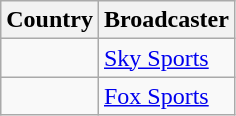<table class="wikitable">
<tr>
<th align=center>Country</th>
<th align=center>Broadcaster</th>
</tr>
<tr>
<td></td>
<td><a href='#'>Sky Sports</a></td>
</tr>
<tr>
<td></td>
<td><a href='#'>Fox Sports</a></td>
</tr>
</table>
